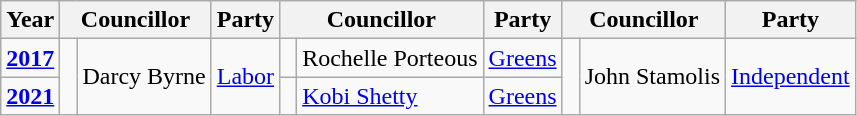<table class="wikitable">
<tr>
<th>Year</th>
<th colspan="2">Councillor</th>
<th>Party</th>
<th colspan="2">Councillor</th>
<th>Party</th>
<th colspan="2">Councillor</th>
<th>Party</th>
</tr>
<tr>
<td><strong><a href='#'>2017</a></strong></td>
<td rowspan="2" width="1px" > </td>
<td rowspan="2">Darcy Byrne</td>
<td rowspan="2"><a href='#'>Labor</a></td>
<td rowspan="1" width="1px" > </td>
<td rowspan="1">Rochelle Porteous</td>
<td rowspan="1"><a href='#'>Greens</a></td>
<td rowspan="2" width="1px" > </td>
<td rowspan="2">John Stamolis</td>
<td rowspan="2"><a href='#'>Independent</a></td>
</tr>
<tr>
<td><strong><a href='#'>2021</a></strong></td>
<td rowspan="1" width="1px" > </td>
<td rowspan="1"><a href='#'>Kobi Shetty</a></td>
<td rowspan="1"><a href='#'>Greens</a></td>
</tr>
</table>
